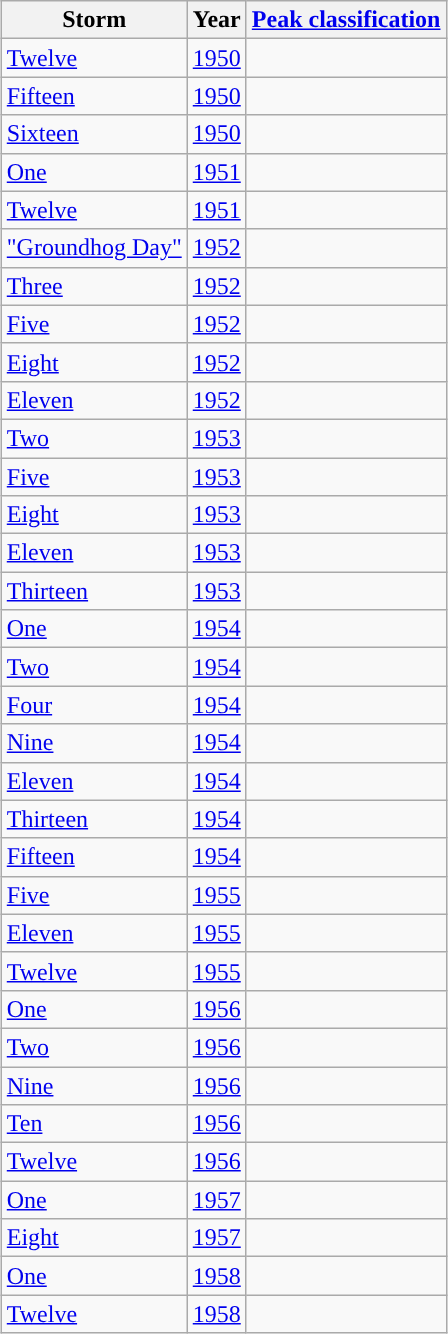<table class="wikitable" style="display: inline-table; margin-left: 33px;">
<tr>
<th>Storm</th>
<th>Year</th>
<th><a href='#'>Peak classification</a></th>
</tr>
<tr>
<td><a href='#'>Twelve</a></td>
<td><a href='#'>1950</a></td>
<td></td>
</tr>
<tr>
<td><a href='#'>Fifteen</a></td>
<td><a href='#'>1950</a></td>
<td></td>
</tr>
<tr>
<td><a href='#'>Sixteen</a></td>
<td><a href='#'>1950</a></td>
<td></td>
</tr>
<tr>
<td><a href='#'>One</a></td>
<td><a href='#'>1951</a></td>
<td></td>
</tr>
<tr>
<td><a href='#'>Twelve</a></td>
<td><a href='#'>1951</a></td>
<td></td>
</tr>
<tr>
<td><a href='#'>"Groundhog Day"</a></td>
<td><a href='#'>1952</a></td>
<td></td>
</tr>
<tr>
<td><a href='#'>Three</a></td>
<td><a href='#'>1952</a></td>
<td></td>
</tr>
<tr>
<td><a href='#'>Five</a></td>
<td><a href='#'>1952</a></td>
<td></td>
</tr>
<tr>
<td><a href='#'>Eight</a></td>
<td><a href='#'>1952</a></td>
<td></td>
</tr>
<tr>
<td><a href='#'>Eleven</a></td>
<td><a href='#'>1952</a></td>
<td></td>
</tr>
<tr>
<td><a href='#'>Two</a></td>
<td><a href='#'>1953</a></td>
<td></td>
</tr>
<tr>
<td><a href='#'>Five</a></td>
<td><a href='#'>1953</a></td>
<td></td>
</tr>
<tr>
<td><a href='#'>Eight</a></td>
<td><a href='#'>1953</a></td>
<td></td>
</tr>
<tr>
<td><a href='#'>Eleven</a></td>
<td><a href='#'>1953</a></td>
<td></td>
</tr>
<tr>
<td><a href='#'>Thirteen</a></td>
<td><a href='#'>1953</a></td>
<td></td>
</tr>
<tr>
<td><a href='#'>One</a></td>
<td><a href='#'>1954</a></td>
<td></td>
</tr>
<tr>
<td><a href='#'>Two</a></td>
<td><a href='#'>1954</a></td>
<td></td>
</tr>
<tr>
<td><a href='#'>Four</a></td>
<td><a href='#'>1954</a></td>
<td></td>
</tr>
<tr>
<td><a href='#'>Nine</a></td>
<td><a href='#'>1954</a></td>
<td></td>
</tr>
<tr>
<td><a href='#'>Eleven</a></td>
<td><a href='#'>1954</a></td>
<td></td>
</tr>
<tr>
<td><a href='#'>Thirteen</a></td>
<td><a href='#'>1954</a></td>
<td></td>
</tr>
<tr>
<td><a href='#'>Fifteen</a></td>
<td><a href='#'>1954</a></td>
<td></td>
</tr>
<tr>
<td><a href='#'>Five</a></td>
<td><a href='#'>1955</a></td>
<td></td>
</tr>
<tr>
<td><a href='#'>Eleven</a></td>
<td><a href='#'>1955</a></td>
<td></td>
</tr>
<tr>
<td><a href='#'>Twelve</a></td>
<td><a href='#'>1955</a></td>
<td></td>
</tr>
<tr>
<td><a href='#'>One</a></td>
<td><a href='#'>1956</a></td>
<td></td>
</tr>
<tr>
<td><a href='#'>Two</a></td>
<td><a href='#'>1956</a></td>
<td></td>
</tr>
<tr>
<td><a href='#'>Nine</a></td>
<td><a href='#'>1956</a></td>
<td></td>
</tr>
<tr>
<td><a href='#'>Ten</a></td>
<td><a href='#'>1956</a></td>
<td></td>
</tr>
<tr>
<td><a href='#'>Twelve</a></td>
<td><a href='#'>1956</a></td>
<td></td>
</tr>
<tr>
<td><a href='#'>One</a></td>
<td><a href='#'>1957</a></td>
<td></td>
</tr>
<tr>
<td><a href='#'>Eight</a></td>
<td><a href='#'>1957</a></td>
<td></td>
</tr>
<tr>
<td><a href='#'>One</a></td>
<td><a href='#'>1958</a></td>
<td></td>
</tr>
<tr>
<td><a href='#'>Twelve</a></td>
<td><a href='#'>1958</a></td>
<td></td>
</tr>
</table>
